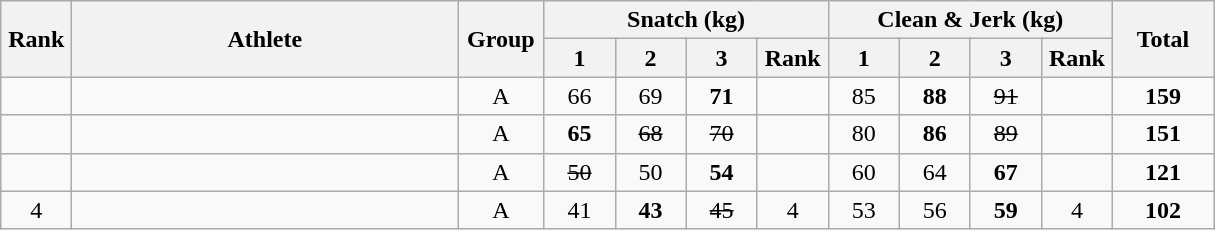<table class = "wikitable" style="text-align:center;">
<tr>
<th rowspan=2 width=40>Rank</th>
<th rowspan=2 width=250>Athlete</th>
<th rowspan=2 width=50>Group</th>
<th colspan=4>Snatch (kg)</th>
<th colspan=4>Clean & Jerk (kg)</th>
<th rowspan=2 width=60>Total</th>
</tr>
<tr>
<th width=40>1</th>
<th width=40>2</th>
<th width=40>3</th>
<th width=40>Rank</th>
<th width=40>1</th>
<th width=40>2</th>
<th width=40>3</th>
<th width=40>Rank</th>
</tr>
<tr>
<td></td>
<td align=left></td>
<td>A</td>
<td>66</td>
<td>69</td>
<td><strong>71</strong></td>
<td></td>
<td>85</td>
<td><strong>88</strong></td>
<td><s>91</s></td>
<td></td>
<td><strong>159</strong></td>
</tr>
<tr>
<td></td>
<td align=left></td>
<td>A</td>
<td><strong>65</strong></td>
<td><s>68</s></td>
<td><s>70</s></td>
<td></td>
<td>80</td>
<td><strong>86</strong></td>
<td><s>89</s></td>
<td></td>
<td><strong>151</strong></td>
</tr>
<tr>
<td></td>
<td align=left></td>
<td>A</td>
<td><s>50</s></td>
<td>50</td>
<td><strong>54</strong></td>
<td></td>
<td>60</td>
<td>64</td>
<td><strong>67</strong></td>
<td></td>
<td><strong>121</strong></td>
</tr>
<tr>
<td>4</td>
<td align=left></td>
<td>A</td>
<td>41</td>
<td><strong>43</strong></td>
<td><s>45</s></td>
<td>4</td>
<td>53</td>
<td>56</td>
<td><strong>59</strong></td>
<td>4</td>
<td><strong>102</strong></td>
</tr>
</table>
